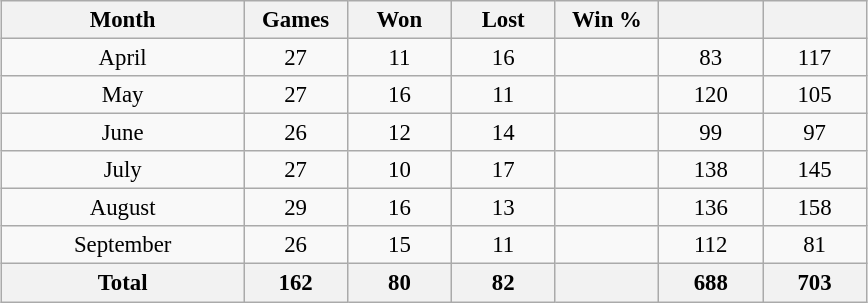<table class="wikitable" style="font-size:95%; text-align:center; width:38em;margin: 0.5em auto;">
<tr>
<th width="28%">Month</th>
<th width="12%">Games</th>
<th width="12%">Won</th>
<th width="12%">Lost</th>
<th width="12%">Win %</th>
<th width="12%"></th>
<th width="12%"></th>
</tr>
<tr>
<td>April</td>
<td>27</td>
<td>11</td>
<td>16</td>
<td></td>
<td>83</td>
<td>117</td>
</tr>
<tr>
<td>May</td>
<td>27</td>
<td>16</td>
<td>11</td>
<td></td>
<td>120</td>
<td>105</td>
</tr>
<tr>
<td>June</td>
<td>26</td>
<td>12</td>
<td>14</td>
<td></td>
<td>99</td>
<td>97</td>
</tr>
<tr>
<td>July</td>
<td>27</td>
<td>10</td>
<td>17</td>
<td></td>
<td>138</td>
<td>145</td>
</tr>
<tr>
<td>August</td>
<td>29</td>
<td>16</td>
<td>13</td>
<td></td>
<td>136</td>
<td>158</td>
</tr>
<tr>
<td>September</td>
<td>26</td>
<td>15</td>
<td>11</td>
<td></td>
<td>112</td>
<td>81</td>
</tr>
<tr>
<th>Total</th>
<th>162</th>
<th>80</th>
<th>82</th>
<th></th>
<th>688</th>
<th>703</th>
</tr>
</table>
